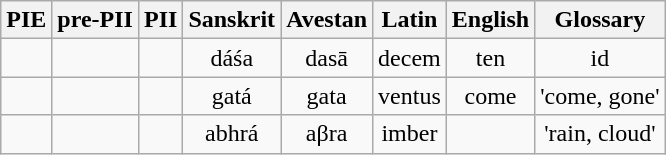<table class="wikitable" style="text-align: center;">
<tr>
<th>PIE</th>
<th>pre-PII</th>
<th>PII</th>
<th>Sanskrit</th>
<th>Avestan</th>
<th>Latin</th>
<th>English</th>
<th>Glossary</th>
</tr>
<tr>
<td></td>
<td></td>
<td></td>
<td>dáśa</td>
<td>dasā</td>
<td>decem</td>
<td>ten</td>
<td>id</td>
</tr>
<tr>
<td></td>
<td></td>
<td></td>
<td>gatá</td>
<td>gata</td>
<td>ventus</td>
<td>come</td>
<td>'come, gone'</td>
</tr>
<tr>
<td></td>
<td></td>
<td></td>
<td>abhrá</td>
<td>aβra</td>
<td>imber</td>
<td></td>
<td>'rain, cloud'</td>
</tr>
</table>
